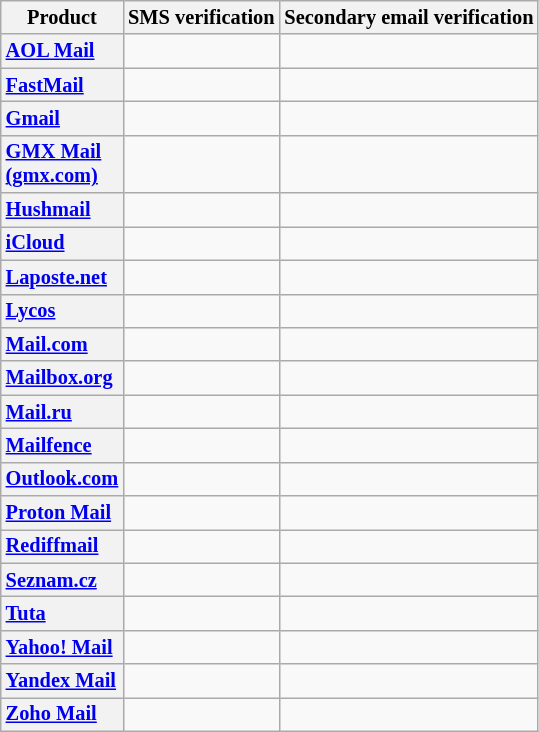<table class="wikitable sortable sort-under" style="font-size: 85%; text-align:center;">
<tr>
<th>Product</th>
<th>SMS verification</th>
<th>Secondary email verification</th>
</tr>
<tr>
<th style="text-align:left;"><a href='#'>AOL Mail</a></th>
<td></td>
<td></td>
</tr>
<tr>
<th style="text-align:left;"><a href='#'>FastMail</a></th>
<td></td>
<td></td>
</tr>
<tr>
<th style="text-align:left;"><a href='#'>Gmail</a></th>
<td> </td>
<td></td>
</tr>
<tr>
<th style="text-align:left;"><a href='#'>GMX Mail</a><br><a href='#'>(gmx.com)</a></th>
<td></td>
<td></td>
</tr>
<tr>
<th style="text-align:left;"><a href='#'>Hushmail</a></th>
<td></td>
<td></td>
</tr>
<tr>
<th style="text-align:left;"><a href='#'>iCloud</a></th>
<td></td>
<td></td>
</tr>
<tr>
<th style="text-align:left;"><a href='#'>Laposte.net</a></th>
<td></td>
<td></td>
</tr>
<tr>
<th style="text-align:left;"><a href='#'>Lycos</a></th>
<td></td>
<td></td>
</tr>
<tr>
<th style="text-align:left;"><a href='#'>Mail.com</a></th>
<td></td>
<td></td>
</tr>
<tr>
<th style="text-align:left;"><a href='#'>Mailbox.org</a></th>
<td></td>
<td></td>
</tr>
<tr>
<th style="text-align:left;"><a href='#'>Mail.ru</a></th>
<td></td>
<td></td>
</tr>
<tr>
<th style="text-align:left;"><a href='#'>Mailfence</a></th>
<td></td>
<td></td>
</tr>
<tr>
<th style="text-align:left;"><a href='#'>Outlook.com</a></th>
<td> </td>
<td> </td>
</tr>
<tr>
<th style="text-align:left;"><a href='#'>Proton Mail</a></th>
<td> </td>
<td> </td>
</tr>
<tr>
<th style="text-align:left;"><a href='#'>Rediffmail</a></th>
<td></td>
<td></td>
</tr>
<tr>
<th style="text-align:left;"><a href='#'>Seznam.cz</a></th>
<td></td>
<td></td>
</tr>
<tr>
<th style="text-align:left;"><a href='#'>Tuta</a></th>
<td></td>
<td></td>
</tr>
<tr>
<th style="text-align:left;"><a href='#'>Yahoo! Mail</a></th>
<td></td>
<td></td>
</tr>
<tr>
<th style="text-align:left;"><a href='#'>Yandex Mail</a></th>
<td></td>
<td></td>
</tr>
<tr>
<th style="text-align:left;"><a href='#'>Zoho Mail</a></th>
<td></td>
<td></td>
</tr>
</table>
